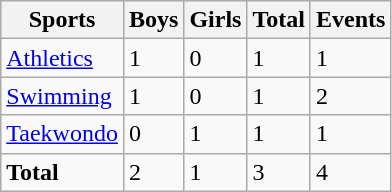<table class="wikitable">
<tr>
<th>Sports</th>
<th>Boys</th>
<th>Girls</th>
<th>Total</th>
<th>Events</th>
</tr>
<tr>
<td><a href='#'>Athletics</a></td>
<td>1</td>
<td>0</td>
<td>1</td>
<td>1</td>
</tr>
<tr>
<td><a href='#'>Swimming</a></td>
<td>1</td>
<td>0</td>
<td>1</td>
<td>2</td>
</tr>
<tr>
<td><a href='#'>Taekwondo</a></td>
<td>0</td>
<td>1</td>
<td>1</td>
<td>1</td>
</tr>
<tr>
<td><strong>Total</strong></td>
<td>2</td>
<td>1</td>
<td>3</td>
<td>4</td>
</tr>
</table>
